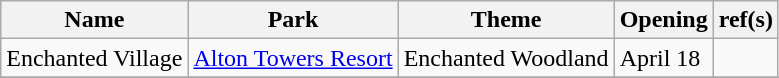<table class="wikitable sortable">
<tr>
<th>Name</th>
<th>Park</th>
<th>Theme</th>
<th>Opening</th>
<th>ref(s)</th>
</tr>
<tr>
<td>Enchanted Village</td>
<td><a href='#'>Alton Towers Resort</a></td>
<td>Enchanted Woodland</td>
<td>April 18</td>
<td></td>
</tr>
<tr>
</tr>
</table>
